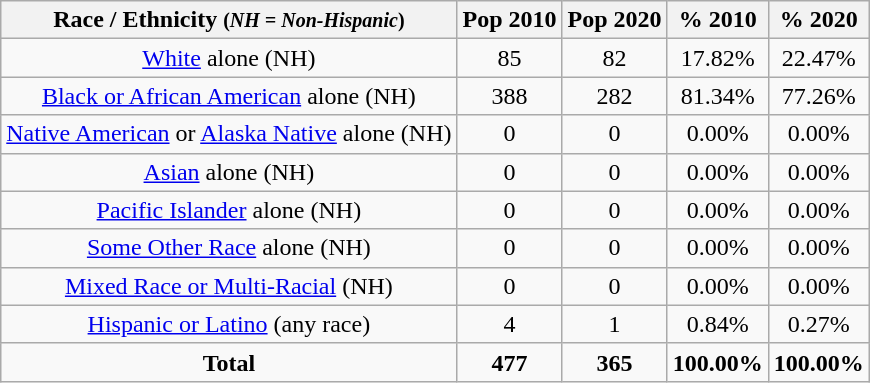<table class="wikitable" style="text-align:center;">
<tr>
<th>Race / Ethnicity <small>(<em>NH = Non-Hispanic</em>)</small></th>
<th>Pop 2010</th>
<th>Pop 2020</th>
<th>% 2010</th>
<th>% 2020</th>
</tr>
<tr>
<td><a href='#'>White</a> alone (NH)</td>
<td>85</td>
<td>82</td>
<td>17.82%</td>
<td>22.47%</td>
</tr>
<tr>
<td><a href='#'>Black or African American</a> alone (NH)</td>
<td>388</td>
<td>282</td>
<td>81.34%</td>
<td>77.26%</td>
</tr>
<tr>
<td><a href='#'>Native American</a> or <a href='#'>Alaska Native</a> alone (NH)</td>
<td>0</td>
<td>0</td>
<td>0.00%</td>
<td>0.00%</td>
</tr>
<tr>
<td><a href='#'>Asian</a> alone (NH)</td>
<td>0</td>
<td>0</td>
<td>0.00%</td>
<td>0.00%</td>
</tr>
<tr>
<td><a href='#'>Pacific Islander</a> alone (NH)</td>
<td>0</td>
<td>0</td>
<td>0.00%</td>
<td>0.00%</td>
</tr>
<tr>
<td><a href='#'>Some Other Race</a> alone (NH)</td>
<td>0</td>
<td>0</td>
<td>0.00%</td>
<td>0.00%</td>
</tr>
<tr>
<td><a href='#'>Mixed Race or Multi-Racial</a> (NH)</td>
<td>0</td>
<td>0</td>
<td>0.00%</td>
<td>0.00%</td>
</tr>
<tr>
<td><a href='#'>Hispanic or Latino</a> (any race)</td>
<td>4</td>
<td>1</td>
<td>0.84%</td>
<td>0.27%</td>
</tr>
<tr>
<td><strong>Total</strong></td>
<td><strong>477</strong></td>
<td><strong>365</strong></td>
<td><strong>100.00%</strong></td>
<td><strong>100.00%</strong></td>
</tr>
</table>
